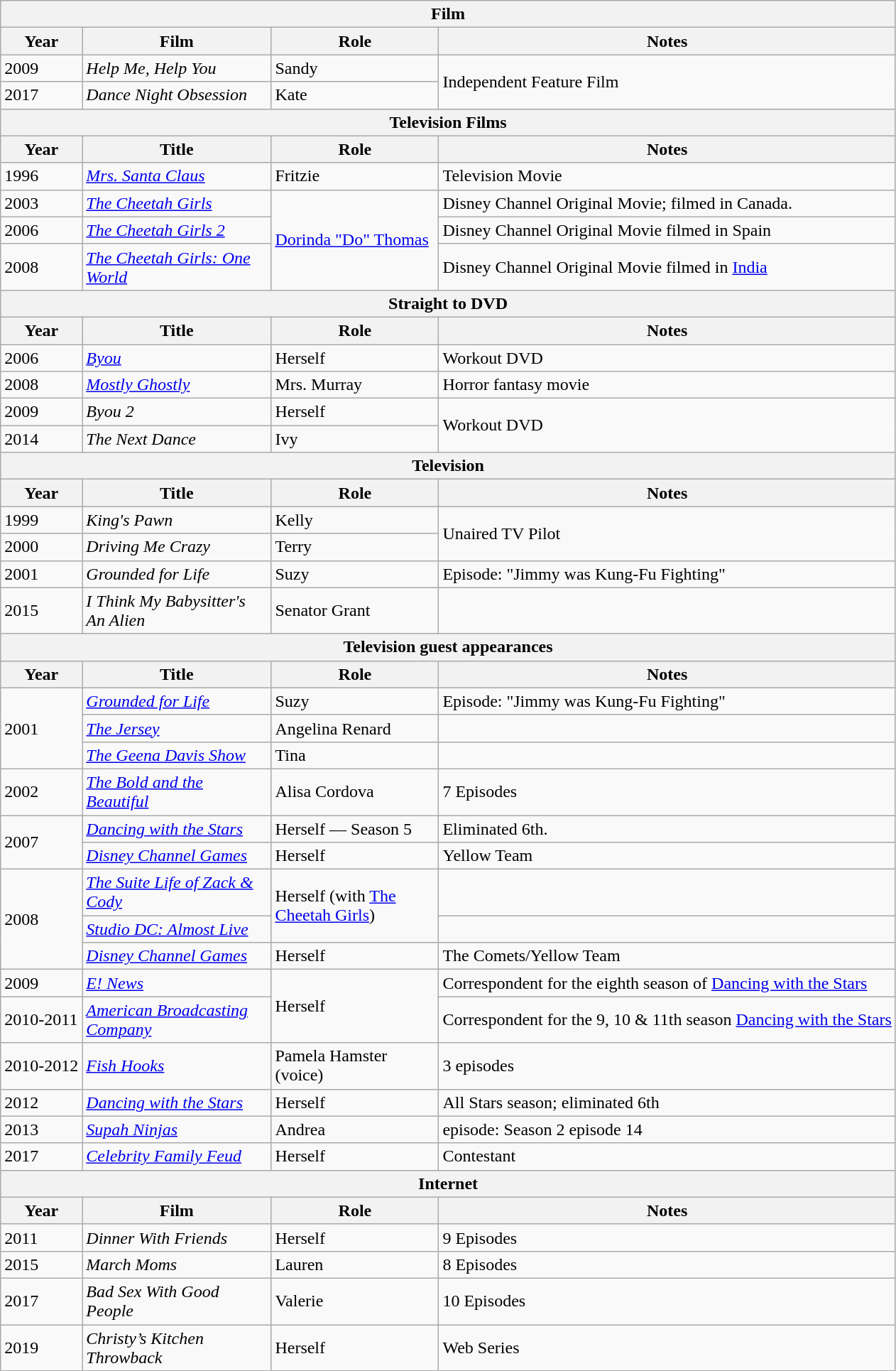<table class="wikitable">
<tr>
<th colspan=4>Film</th>
</tr>
<tr>
<th style="text-align:center;">Year</th>
<th style="width:170px;">Film</th>
<th style="width:150px;">Role</th>
<th>Notes</th>
</tr>
<tr>
<td>2009</td>
<td><em>Help Me, Help You</em></td>
<td>Sandy</td>
<td rowspan=2>Independent Feature Film</td>
</tr>
<tr>
<td>2017</td>
<td><em>Dance Night Obsession</em></td>
<td>Kate</td>
</tr>
<tr>
<th colspan=4>Television Films</th>
</tr>
<tr>
<th>Year</th>
<th>Title</th>
<th>Role</th>
<th>Notes</th>
</tr>
<tr>
<td>1996</td>
<td><em><a href='#'>Mrs. Santa Claus</a></em></td>
<td>Fritzie</td>
<td>Television Movie</td>
</tr>
<tr>
<td>2003</td>
<td><em><a href='#'>The Cheetah Girls</a></em></td>
<td rowspan=3><a href='#'>Dorinda "Do" Thomas</a></td>
<td>Disney Channel Original Movie; filmed in Canada.</td>
</tr>
<tr>
<td>2006</td>
<td><em><a href='#'>The Cheetah Girls 2</a></em></td>
<td>Disney Channel Original Movie filmed in Spain</td>
</tr>
<tr>
<td>2008</td>
<td><em><a href='#'>The Cheetah Girls: One World</a></em></td>
<td>Disney Channel Original Movie filmed in <a href='#'>India</a></td>
</tr>
<tr>
<th colspan=5>Straight to DVD</th>
</tr>
<tr>
<th>Year</th>
<th>Title</th>
<th>Role</th>
<th>Notes</th>
</tr>
<tr>
<td>2006</td>
<td><em><a href='#'>Byou</a></em></td>
<td>Herself</td>
<td>Workout DVD</td>
</tr>
<tr>
<td>2008</td>
<td><em><a href='#'>Mostly Ghostly</a></em></td>
<td>Mrs. Murray</td>
<td>Horror fantasy movie</td>
</tr>
<tr>
<td>2009</td>
<td><em>Byou 2</em></td>
<td>Herself</td>
<td rowspan=2>Workout DVD</td>
</tr>
<tr>
<td>2014</td>
<td><em>The Next Dance</em></td>
<td>Ivy</td>
</tr>
<tr>
<th colspan=5>Television</th>
</tr>
<tr>
<th>Year</th>
<th>Title</th>
<th>Role</th>
<th>Notes</th>
</tr>
<tr>
<td>1999</td>
<td><em>King's Pawn</em></td>
<td>Kelly</td>
<td rowspan=2>Unaired TV Pilot</td>
</tr>
<tr>
<td>2000</td>
<td><em>Driving Me Crazy</em></td>
<td>Terry</td>
</tr>
<tr>
<td>2001</td>
<td><em>Grounded for Life</em></td>
<td>Suzy</td>
<td>Episode: "Jimmy was Kung-Fu Fighting"</td>
</tr>
<tr>
<td>2015</td>
<td><em>I Think My Babysitter's An Alien</em></td>
<td>Senator Grant</td>
<td></td>
</tr>
<tr>
<th colspan=4>Television guest appearances</th>
</tr>
<tr>
<th>Year</th>
<th>Title</th>
<th>Role</th>
<th>Notes</th>
</tr>
<tr>
<td rowspan=3>2001</td>
<td><em><a href='#'>Grounded for Life</a></em></td>
<td>Suzy</td>
<td>Episode: "Jimmy was Kung-Fu Fighting"</td>
</tr>
<tr>
<td><em><a href='#'>The Jersey</a></em></td>
<td>Angelina Renard</td>
<td></td>
</tr>
<tr>
<td><em><a href='#'>The Geena Davis Show</a></em></td>
<td>Tina</td>
</tr>
<tr>
<td>2002</td>
<td><em><a href='#'>The Bold and the Beautiful</a></em></td>
<td>Alisa Cordova</td>
<td>7 Episodes</td>
</tr>
<tr>
<td rowspan=2>2007</td>
<td><em><a href='#'>Dancing with the Stars</a></em></td>
<td>Herself — Season 5</td>
<td>Eliminated 6th.</td>
</tr>
<tr>
<td><em><a href='#'>Disney Channel Games</a></em></td>
<td>Herself</td>
<td>Yellow Team</td>
</tr>
<tr>
<td rowspan=3>2008</td>
<td><em><a href='#'>The Suite Life of Zack & Cody</a></em></td>
<td rowspan=2>Herself (with <a href='#'>The Cheetah Girls</a>)</td>
<td></td>
</tr>
<tr>
<td><em><a href='#'>Studio DC: Almost Live</a></em></td>
<td></td>
</tr>
<tr>
<td><em><a href='#'>Disney Channel Games</a></em></td>
<td>Herself</td>
<td>The Comets/Yellow Team</td>
</tr>
<tr>
<td>2009</td>
<td><em><a href='#'>E! News</a></em></td>
<td rowspan=2>Herself</td>
<td>Correspondent for the eighth season of <a href='#'>Dancing with the Stars</a></td>
</tr>
<tr>
<td>2010-2011</td>
<td><em><a href='#'>American Broadcasting Company</a></em></td>
<td>Correspondent for the 9, 10 & 11th season <a href='#'>Dancing with the Stars</a></td>
</tr>
<tr>
<td>2010-2012</td>
<td><em><a href='#'>Fish Hooks</a></em></td>
<td>Pamela Hamster (voice)</td>
<td>3 episodes</td>
</tr>
<tr>
<td>2012</td>
<td><em><a href='#'>Dancing with the Stars</a></em></td>
<td>Herself</td>
<td>All Stars season; eliminated 6th</td>
</tr>
<tr>
<td>2013</td>
<td><em><a href='#'>Supah Ninjas</a></em></td>
<td>Andrea</td>
<td>episode: Season 2 episode 14</td>
</tr>
<tr>
<td>2017</td>
<td><em><a href='#'>Celebrity Family Feud</a></em></td>
<td>Herself</td>
<td>Contestant</td>
</tr>
<tr>
<th colspan=4>Internet</th>
</tr>
<tr>
<th style="text-align:center;">Year</th>
<th style="width:170px;">Film</th>
<th style="width:150px;">Role</th>
<th>Notes</th>
</tr>
<tr>
<td>2011</td>
<td><em>Dinner With Friends</em></td>
<td>Herself</td>
<td>9 Episodes</td>
</tr>
<tr>
<td>2015</td>
<td><em>March Moms</em></td>
<td>Lauren</td>
<td>8 Episodes</td>
</tr>
<tr>
<td>2017</td>
<td><em>Bad Sex With Good People</em></td>
<td>Valerie</td>
<td>10 Episodes</td>
</tr>
<tr>
<td>2019</td>
<td><em>Christy’s Kitchen Throwback</em></td>
<td>Herself</td>
<td>Web Series</td>
</tr>
</table>
